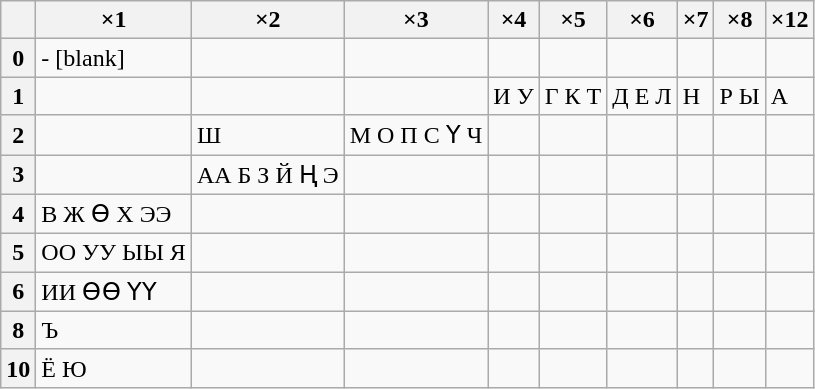<table class="wikitable floatright">
<tr>
<th></th>
<th>×1</th>
<th>×2</th>
<th>×3</th>
<th>×4</th>
<th>×5</th>
<th>×6</th>
<th>×7</th>
<th>×8</th>
<th>×12</th>
</tr>
<tr>
<th>0</th>
<td>- [blank]</td>
<td></td>
<td></td>
<td></td>
<td></td>
<td></td>
<td></td>
<td></td>
<td></td>
</tr>
<tr>
<th>1</th>
<td></td>
<td></td>
<td></td>
<td>И У</td>
<td>Г К Т</td>
<td>Д Е Л</td>
<td>Н</td>
<td>Р Ы</td>
<td>А</td>
</tr>
<tr>
<th>2</th>
<td></td>
<td>Ш</td>
<td>М О П С Ү Ч</td>
<td></td>
<td></td>
<td></td>
<td></td>
<td></td>
<td></td>
</tr>
<tr>
<th>3</th>
<td></td>
<td>АА Б З Й Ң Э</td>
<td></td>
<td></td>
<td></td>
<td></td>
<td></td>
<td></td>
<td></td>
</tr>
<tr>
<th>4</th>
<td>В Ж Ө Х ЭЭ</td>
<td></td>
<td></td>
<td></td>
<td></td>
<td></td>
<td></td>
<td></td>
<td></td>
</tr>
<tr>
<th>5</th>
<td>ОО УУ ЫЫ Я</td>
<td></td>
<td></td>
<td></td>
<td></td>
<td></td>
<td></td>
<td></td>
<td></td>
</tr>
<tr>
<th>6</th>
<td>ИИ ӨӨ ҮҮ</td>
<td></td>
<td></td>
<td></td>
<td></td>
<td></td>
<td></td>
<td></td>
<td></td>
</tr>
<tr>
<th>8</th>
<td>Ъ</td>
<td></td>
<td></td>
<td></td>
<td></td>
<td></td>
<td></td>
<td></td>
<td></td>
</tr>
<tr>
<th>10</th>
<td>Ё Ю</td>
<td></td>
<td></td>
<td></td>
<td></td>
<td></td>
<td></td>
<td></td>
<td></td>
</tr>
</table>
